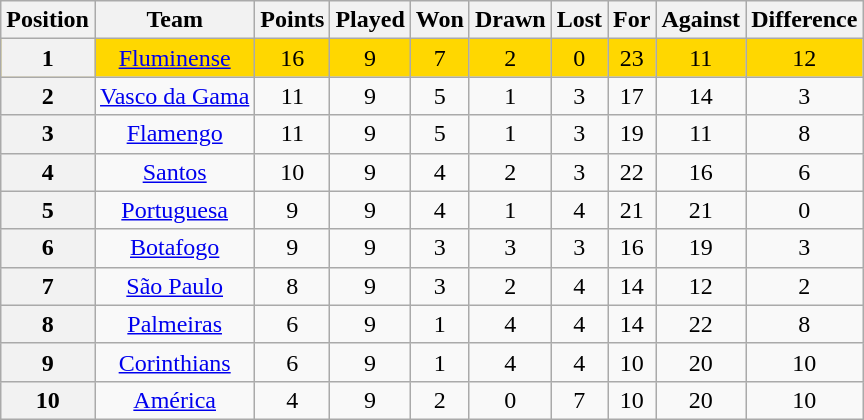<table class="wikitable" style="text-align:center">
<tr>
<th>Position</th>
<th>Team</th>
<th>Points</th>
<th>Played</th>
<th>Won</th>
<th>Drawn</th>
<th>Lost</th>
<th>For</th>
<th>Against</th>
<th>Difference</th>
</tr>
<tr style="background: gold;">
<th>1</th>
<td><a href='#'>Fluminense</a></td>
<td>16</td>
<td>9</td>
<td>7</td>
<td>2</td>
<td>0</td>
<td>23</td>
<td>11</td>
<td>12</td>
</tr>
<tr>
<th>2</th>
<td><a href='#'>Vasco da Gama</a></td>
<td>11</td>
<td>9</td>
<td>5</td>
<td>1</td>
<td>3</td>
<td>17</td>
<td>14</td>
<td>3</td>
</tr>
<tr>
<th>3</th>
<td><a href='#'>Flamengo</a></td>
<td>11</td>
<td>9</td>
<td>5</td>
<td>1</td>
<td>3</td>
<td>19</td>
<td>11</td>
<td>8</td>
</tr>
<tr>
<th>4</th>
<td><a href='#'>Santos</a></td>
<td>10</td>
<td>9</td>
<td>4</td>
<td>2</td>
<td>3</td>
<td>22</td>
<td>16</td>
<td>6</td>
</tr>
<tr>
<th>5</th>
<td><a href='#'>Portuguesa</a></td>
<td>9</td>
<td>9</td>
<td>4</td>
<td>1</td>
<td>4</td>
<td>21</td>
<td>21</td>
<td>0</td>
</tr>
<tr>
<th>6</th>
<td><a href='#'>Botafogo</a></td>
<td>9</td>
<td>9</td>
<td>3</td>
<td>3</td>
<td>3</td>
<td>16</td>
<td>19</td>
<td>3</td>
</tr>
<tr>
<th>7</th>
<td><a href='#'>São Paulo</a></td>
<td>8</td>
<td>9</td>
<td>3</td>
<td>2</td>
<td>4</td>
<td>14</td>
<td>12</td>
<td>2</td>
</tr>
<tr>
<th>8</th>
<td><a href='#'>Palmeiras</a></td>
<td>6</td>
<td>9</td>
<td>1</td>
<td>4</td>
<td>4</td>
<td>14</td>
<td>22</td>
<td>8</td>
</tr>
<tr>
<th>9</th>
<td><a href='#'>Corinthians</a></td>
<td>6</td>
<td>9</td>
<td>1</td>
<td>4</td>
<td>4</td>
<td>10</td>
<td>20</td>
<td>10</td>
</tr>
<tr>
<th>10</th>
<td><a href='#'>América</a></td>
<td>4</td>
<td>9</td>
<td>2</td>
<td>0</td>
<td>7</td>
<td>10</td>
<td>20</td>
<td>10</td>
</tr>
</table>
